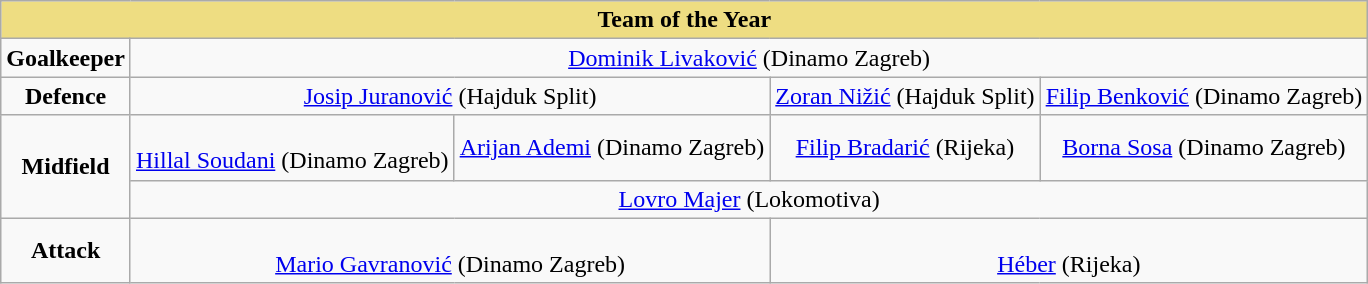<table class="wikitable" style="text-align:center">
<tr>
<th style="background-color: #eedd82"     colspan="12">Team of the Year</th>
</tr>
<tr>
<td><strong>Goalkeeper</strong></td>
<td colspan="11"> <a href='#'>Dominik Livaković</a> (Dinamo Zagreb)</td>
</tr>
<tr>
<td><strong>Defence</strong></td>
<td colspan="2"> <a href='#'>Josip Juranović</a> (Hajduk Split)</td>
<td colspan="1"> <a href='#'>Zoran Nižić</a> (Hajduk Split)</td>
<td> <a href='#'>Filip Benković</a> (Dinamo Zagreb)</td>
</tr>
<tr>
<td rowspan="2"><strong>Midfield</strong></td>
<td colspan="1"><br> <a href='#'>Hillal Soudani</a> (Dinamo Zagreb)</td>
<td colspan="1"> <a href='#'>Arijan Ademi</a> (Dinamo Zagreb)</td>
<td colspan="1"> <a href='#'>Filip Bradarić</a> (Rijeka)</td>
<td colspan="1"> <a href='#'>Borna Sosa</a> (Dinamo Zagreb)</td>
</tr>
<tr>
<td colspan="4"><a href='#'>Lovro Majer</a> (Lokomotiva)</td>
</tr>
<tr>
<td><strong>Attack</strong></td>
<td colspan="2"><br> <a href='#'>Mario Gavranović</a> (Dinamo Zagreb)</td>
<td colspan="2"><br> <a href='#'>Héber</a> (Rijeka)</td>
</tr>
</table>
